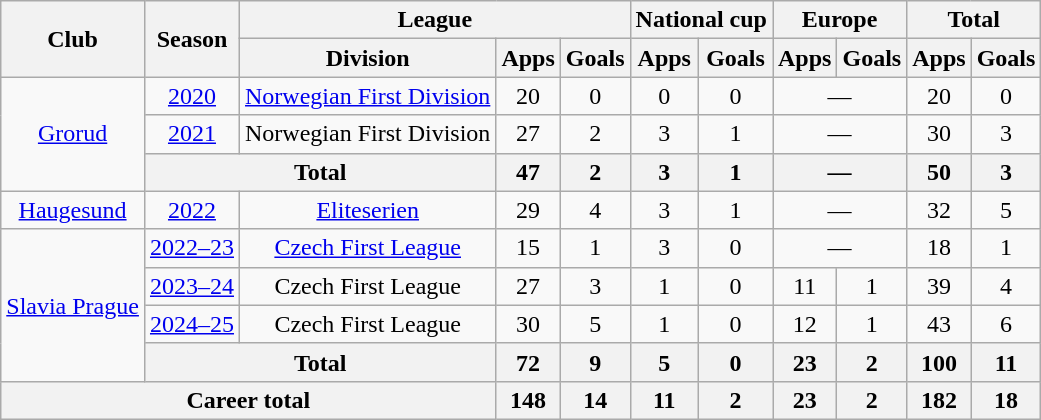<table class="wikitable" style="text-align:center">
<tr>
<th rowspan="2">Club</th>
<th rowspan="2">Season</th>
<th colspan="3">League</th>
<th colspan="2">National cup</th>
<th colspan="2">Europe</th>
<th colspan="2">Total</th>
</tr>
<tr>
<th>Division</th>
<th>Apps</th>
<th>Goals</th>
<th>Apps</th>
<th>Goals</th>
<th>Apps</th>
<th>Goals</th>
<th>Apps</th>
<th>Goals</th>
</tr>
<tr>
<td rowspan="3"><a href='#'>Grorud</a></td>
<td><a href='#'>2020</a></td>
<td><a href='#'>Norwegian First Division</a></td>
<td>20</td>
<td>0</td>
<td>0</td>
<td>0</td>
<td colspan="2">—</td>
<td>20</td>
<td>0</td>
</tr>
<tr>
<td><a href='#'>2021</a></td>
<td>Norwegian First Division</td>
<td>27</td>
<td>2</td>
<td>3</td>
<td>1</td>
<td colspan="2">—</td>
<td>30</td>
<td>3</td>
</tr>
<tr>
<th colspan="2">Total</th>
<th>47</th>
<th>2</th>
<th>3</th>
<th>1</th>
<th colspan="2">—</th>
<th>50</th>
<th>3</th>
</tr>
<tr>
<td><a href='#'>Haugesund</a></td>
<td><a href='#'>2022</a></td>
<td><a href='#'>Eliteserien</a></td>
<td>29</td>
<td>4</td>
<td>3</td>
<td>1</td>
<td colspan="2">—</td>
<td>32</td>
<td>5</td>
</tr>
<tr>
<td rowspan="4"><a href='#'>Slavia Prague</a></td>
<td><a href='#'>2022–23</a></td>
<td><a href='#'>Czech First League</a></td>
<td>15</td>
<td>1</td>
<td>3</td>
<td>0</td>
<td colspan="2">—</td>
<td>18</td>
<td>1</td>
</tr>
<tr>
<td><a href='#'>2023–24</a></td>
<td>Czech First League</td>
<td>27</td>
<td>3</td>
<td>1</td>
<td>0</td>
<td>11</td>
<td>1</td>
<td>39</td>
<td>4</td>
</tr>
<tr>
<td><a href='#'>2024–25</a></td>
<td>Czech First League</td>
<td>30</td>
<td>5</td>
<td>1</td>
<td>0</td>
<td>12</td>
<td>1</td>
<td>43</td>
<td>6</td>
</tr>
<tr>
<th colspan="2">Total</th>
<th>72</th>
<th>9</th>
<th>5</th>
<th>0</th>
<th>23</th>
<th>2</th>
<th>100</th>
<th>11</th>
</tr>
<tr>
<th colspan="3">Career total</th>
<th>148</th>
<th>14</th>
<th>11</th>
<th>2</th>
<th>23</th>
<th>2</th>
<th>182</th>
<th>18</th>
</tr>
</table>
